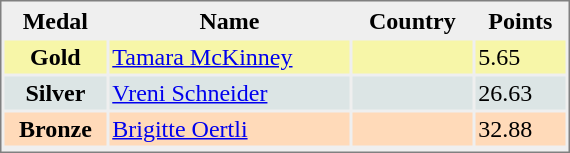<table style="border-style:solid;border-width:1px;border-color:#808080;background-color:#EFEFEF" cellspacing="2" cellpadding="2" width="380px">
<tr bgcolor="#EFEFEF">
<th>Medal</th>
<th>Name</th>
<th>Country</th>
<th>Points</th>
</tr>
<tr align="center" valign="top" bgcolor="#F7F6A8">
<th>Gold</th>
<td align="left"><a href='#'>Tamara McKinney</a></td>
<td align="left"></td>
<td align="left">5.65</td>
</tr>
<tr align="center" valign="top" bgcolor="#DCE5E5">
<th>Silver</th>
<td align="left"><a href='#'>Vreni Schneider</a></td>
<td align="left"> </td>
<td align="left">26.63</td>
</tr>
<tr align="center" valign="top" bgcolor="#FFDAB9">
<th>Bronze</th>
<td align="left"><a href='#'>Brigitte Oertli</a></td>
<td align="left"> </td>
<td align="left">32.88</td>
</tr>
<tr align="center" valign="top" bgcolor="#FFFFFF">
</tr>
</table>
